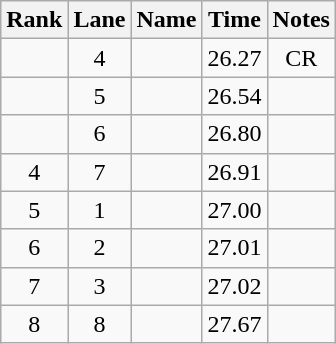<table class="wikitable sortable" style="text-align:center">
<tr>
<th>Rank</th>
<th>Lane</th>
<th>Name</th>
<th>Time</th>
<th>Notes</th>
</tr>
<tr>
<td></td>
<td>4</td>
<td align=left></td>
<td>26.27</td>
<td>CR</td>
</tr>
<tr>
<td></td>
<td>5</td>
<td align=left></td>
<td>26.54</td>
<td></td>
</tr>
<tr>
<td></td>
<td>6</td>
<td align=left></td>
<td>26.80</td>
<td></td>
</tr>
<tr>
<td>4</td>
<td>7</td>
<td align=left></td>
<td>26.91</td>
<td></td>
</tr>
<tr>
<td>5</td>
<td>1</td>
<td align=left></td>
<td>27.00</td>
<td></td>
</tr>
<tr>
<td>6</td>
<td>2</td>
<td align=left></td>
<td>27.01</td>
<td></td>
</tr>
<tr>
<td>7</td>
<td>3</td>
<td align=left></td>
<td>27.02</td>
<td></td>
</tr>
<tr>
<td>8</td>
<td>8</td>
<td align=left></td>
<td>27.67</td>
<td></td>
</tr>
</table>
